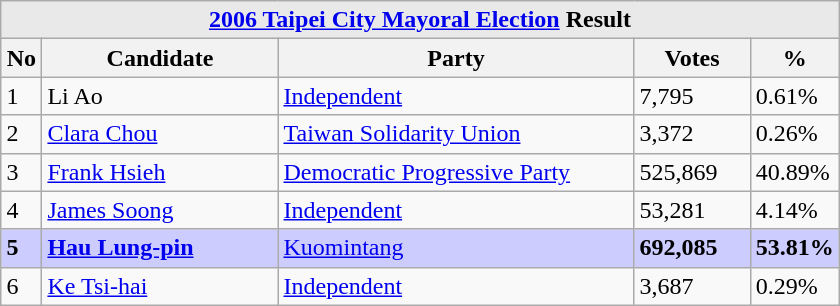<table class="wikitable" style="margin:1em auto;">
<tr>
<th style="background-color:#E9E9E9" align=center colspan=7><a href='#'>2006 Taipei City Mayoral Election</a> Result</th>
</tr>
<tr>
<th width="20">No</th>
<th width="150">Candidate</th>
<th width="230">Party</th>
<th width="70">Votes</th>
<th width="40">%</th>
</tr>
<tr>
<td>1</td>
<td>Li Ao</td>
<td><a href='#'>Independent</a></td>
<td>7,795</td>
<td>0.61%</td>
</tr>
<tr>
<td>2</td>
<td><a href='#'>Clara Chou</a></td>
<td><a href='#'>Taiwan Solidarity Union</a></td>
<td>3,372</td>
<td>0.26%</td>
</tr>
<tr>
<td>3</td>
<td><a href='#'>Frank Hsieh</a></td>
<td><a href='#'>Democratic Progressive Party</a></td>
<td>525,869</td>
<td>40.89%</td>
</tr>
<tr>
<td>4</td>
<td><a href='#'>James Soong</a></td>
<td><a href='#'>Independent</a></td>
<td>53,281</td>
<td>4.14%</td>
</tr>
<tr style="background:#ccccff">
<td><strong>5</strong></td>
<td><strong><a href='#'>Hau Lung-pin</a></strong></td>
<td><a href='#'>Kuomintang</a></td>
<td><strong>692,085</strong></td>
<td><strong>53.81%</strong></td>
</tr>
<tr>
<td>6</td>
<td><a href='#'>Ke Tsi-hai</a></td>
<td><a href='#'>Independent</a></td>
<td>3,687</td>
<td>0.29%</td>
</tr>
</table>
